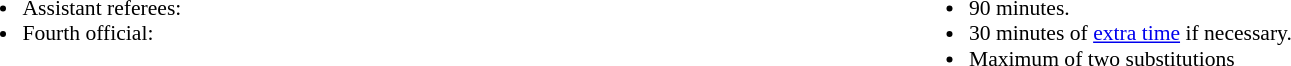<table style="width:100%; font-size:90%">
<tr>
<td style="width:50%; vertical-align:top"><br><ul><li>Assistant referees:</li><li>Fourth official:</li></ul></td>
<td style="width:50%; vertical-align:top"><br><ul><li>90 minutes.</li><li>30 minutes of <a href='#'>extra time</a> if necessary.</li><li>Maximum of two substitutions</li></ul></td>
</tr>
</table>
